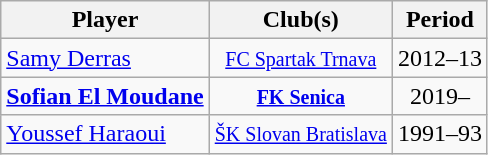<table class="wikitable collapsible collapsed" style="text-align:center">
<tr>
<th scope="col">Player</th>
<th scope="col" class="unsortable">Club(s)</th>
<th scope="col">Period</th>
</tr>
<tr>
<td align="left"><a href='#'>Samy Derras</a></td>
<td><small><a href='#'>FC Spartak Trnava</a></small></td>
<td>2012–13</td>
</tr>
<tr>
<td align="left"><strong><a href='#'>Sofian El Moudane</a></strong></td>
<td><small><strong><a href='#'>FK Senica</a></strong></small></td>
<td>2019–</td>
</tr>
<tr>
<td align="left"><a href='#'>Youssef Haraoui</a></td>
<td><small><a href='#'>ŠK Slovan Bratislava</a></small></td>
<td>1991–93</td>
</tr>
</table>
